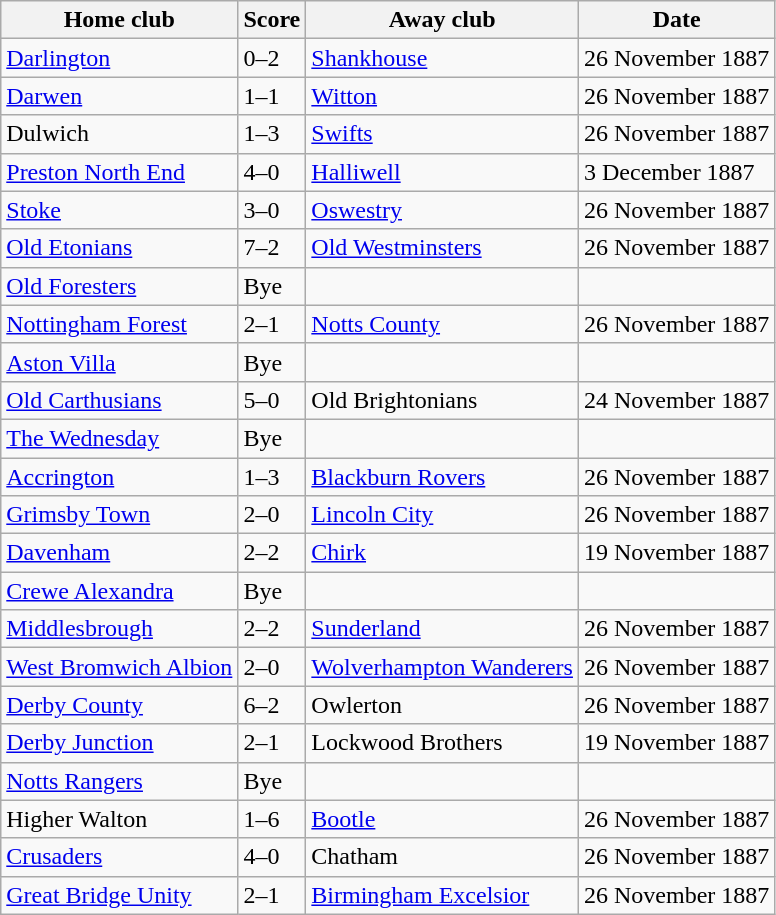<table class="wikitable">
<tr>
<th>Home club</th>
<th>Score</th>
<th>Away club</th>
<th>Date</th>
</tr>
<tr>
<td><a href='#'>Darlington</a></td>
<td>0–2</td>
<td><a href='#'>Shankhouse</a></td>
<td>26 November 1887</td>
</tr>
<tr>
<td><a href='#'>Darwen</a></td>
<td>1–1</td>
<td><a href='#'>Witton</a></td>
<td>26 November 1887</td>
</tr>
<tr>
<td>Dulwich</td>
<td>1–3</td>
<td><a href='#'>Swifts</a></td>
<td>26 November 1887</td>
</tr>
<tr>
<td><a href='#'>Preston North End</a></td>
<td>4–0</td>
<td><a href='#'>Halliwell</a></td>
<td>3 December 1887</td>
</tr>
<tr>
<td><a href='#'>Stoke</a></td>
<td>3–0</td>
<td><a href='#'>Oswestry</a></td>
<td>26 November 1887</td>
</tr>
<tr>
<td><a href='#'>Old Etonians</a></td>
<td>7–2</td>
<td><a href='#'>Old Westminsters</a></td>
<td>26 November 1887</td>
</tr>
<tr>
<td><a href='#'>Old Foresters</a></td>
<td>Bye</td>
<td></td>
<td></td>
</tr>
<tr>
<td><a href='#'>Nottingham Forest</a></td>
<td>2–1</td>
<td><a href='#'>Notts County</a></td>
<td>26 November 1887</td>
</tr>
<tr>
<td><a href='#'>Aston Villa</a></td>
<td>Bye</td>
<td></td>
<td></td>
</tr>
<tr>
<td><a href='#'>Old Carthusians</a></td>
<td>5–0</td>
<td>Old Brightonians</td>
<td>24 November 1887</td>
</tr>
<tr>
<td><a href='#'>The Wednesday</a></td>
<td>Bye</td>
<td></td>
<td></td>
</tr>
<tr>
<td><a href='#'>Accrington</a></td>
<td>1–3</td>
<td><a href='#'>Blackburn Rovers</a></td>
<td>26 November 1887</td>
</tr>
<tr>
<td><a href='#'>Grimsby Town</a></td>
<td>2–0</td>
<td><a href='#'>Lincoln City</a></td>
<td>26 November 1887</td>
</tr>
<tr>
<td><a href='#'>Davenham</a></td>
<td>2–2</td>
<td><a href='#'>Chirk</a> </td>
<td>19 November 1887</td>
</tr>
<tr>
<td><a href='#'>Crewe Alexandra</a></td>
<td>Bye</td>
<td></td>
<td></td>
</tr>
<tr>
<td><a href='#'>Middlesbrough</a></td>
<td>2–2</td>
<td><a href='#'>Sunderland</a></td>
<td>26 November 1887</td>
</tr>
<tr>
<td><a href='#'>West Bromwich Albion</a></td>
<td>2–0</td>
<td><a href='#'>Wolverhampton Wanderers</a></td>
<td>26 November 1887</td>
</tr>
<tr>
<td><a href='#'>Derby County</a></td>
<td>6–2</td>
<td>Owlerton</td>
<td>26 November 1887</td>
</tr>
<tr>
<td><a href='#'>Derby Junction</a></td>
<td>2–1</td>
<td>Lockwood Brothers</td>
<td>19 November 1887</td>
</tr>
<tr>
<td><a href='#'>Notts Rangers</a></td>
<td>Bye</td>
<td></td>
<td></td>
</tr>
<tr>
<td>Higher Walton</td>
<td>1–6</td>
<td><a href='#'>Bootle</a></td>
<td>26 November 1887</td>
</tr>
<tr>
<td><a href='#'>Crusaders</a></td>
<td>4–0</td>
<td>Chatham</td>
<td>26 November 1887</td>
</tr>
<tr>
<td><a href='#'>Great Bridge Unity</a></td>
<td>2–1</td>
<td><a href='#'>Birmingham Excelsior</a></td>
<td>26 November 1887</td>
</tr>
</table>
